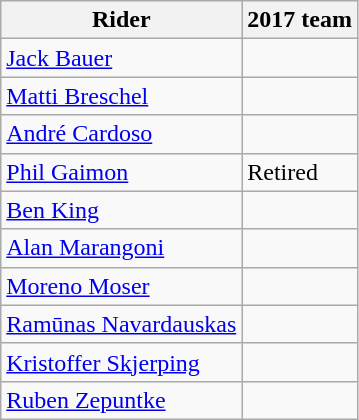<table class="wikitable">
<tr>
<th>Rider</th>
<th>2017 team</th>
</tr>
<tr>
<td><a href='#'>Jack Bauer</a></td>
<td></td>
</tr>
<tr>
<td><a href='#'>Matti Breschel</a></td>
<td></td>
</tr>
<tr>
<td><a href='#'>André Cardoso</a></td>
<td></td>
</tr>
<tr>
<td><a href='#'>Phil Gaimon</a></td>
<td>Retired</td>
</tr>
<tr>
<td><a href='#'>Ben King</a></td>
<td></td>
</tr>
<tr>
<td><a href='#'>Alan Marangoni</a></td>
<td></td>
</tr>
<tr>
<td><a href='#'>Moreno Moser</a></td>
<td></td>
</tr>
<tr>
<td><a href='#'>Ramūnas Navardauskas</a></td>
<td></td>
</tr>
<tr>
<td><a href='#'>Kristoffer Skjerping</a></td>
<td></td>
</tr>
<tr>
<td><a href='#'>Ruben Zepuntke</a></td>
<td></td>
</tr>
</table>
